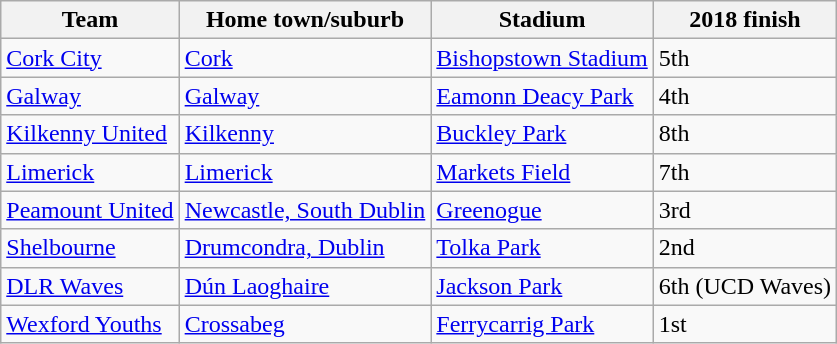<table class="wikitable sortable">
<tr>
<th>Team</th>
<th>Home town/suburb</th>
<th>Stadium</th>
<th>2018 finish</th>
</tr>
<tr>
<td><a href='#'>Cork City</a></td>
<td><a href='#'>Cork</a></td>
<td><a href='#'>Bishopstown Stadium</a></td>
<td>5th</td>
</tr>
<tr>
<td><a href='#'>Galway</a></td>
<td><a href='#'>Galway</a></td>
<td><a href='#'>Eamonn Deacy Park</a></td>
<td>4th</td>
</tr>
<tr>
<td><a href='#'>Kilkenny United</a></td>
<td><a href='#'>Kilkenny</a></td>
<td><a href='#'>Buckley Park</a></td>
<td>8th</td>
</tr>
<tr>
<td><a href='#'>Limerick</a></td>
<td><a href='#'>Limerick</a></td>
<td><a href='#'>Markets Field</a></td>
<td>7th</td>
</tr>
<tr>
<td><a href='#'>Peamount United</a></td>
<td><a href='#'>Newcastle, South Dublin</a></td>
<td><a href='#'>Greenogue</a></td>
<td>3rd</td>
</tr>
<tr>
<td><a href='#'>Shelbourne</a></td>
<td><a href='#'>Drumcondra, Dublin</a></td>
<td><a href='#'>Tolka Park</a></td>
<td>2nd</td>
</tr>
<tr>
<td><a href='#'>DLR Waves</a></td>
<td><a href='#'>Dún Laoghaire</a></td>
<td><a href='#'>Jackson Park</a></td>
<td>6th (UCD Waves)</td>
</tr>
<tr>
<td><a href='#'>Wexford Youths</a></td>
<td><a href='#'>Crossabeg</a></td>
<td><a href='#'>Ferrycarrig Park</a></td>
<td>1st</td>
</tr>
</table>
